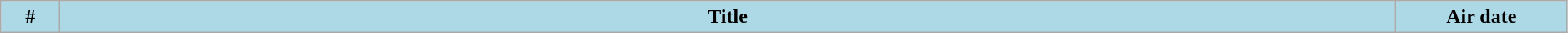<table class="wikitable plainrowheaders" style="width:99%; background:#fff;">
<tr>
<th style="background:#add8e6; width:40px;">#</th>
<th style="background: #add8e6;">Title</th>
<th style="background:#add8e6; width:130px;">Air date<br>





</th>
</tr>
</table>
